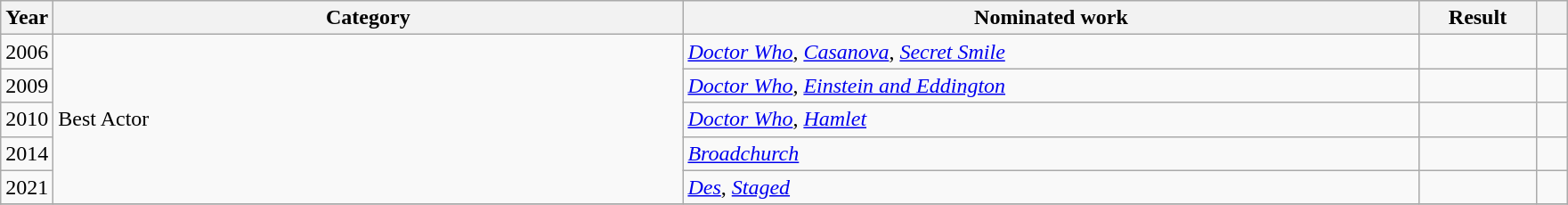<table class=wikitable>
<tr>
<th scope="col" style="width:1em;">Year</th>
<th scope="col" style="width:29em;">Category</th>
<th scope="col" style="width:34em;">Nominated work</th>
<th scope="col" style="width:5em;">Result</th>
<th scope="col" style="width:1em;"></th>
</tr>
<tr>
<td>2006</td>
<td rowspan="5">Best Actor</td>
<td><em><a href='#'>Doctor Who</a></em>, <em><a href='#'>Casanova</a></em>, <em><a href='#'>Secret Smile</a></em></td>
<td></td>
<td></td>
</tr>
<tr>
<td>2009</td>
<td><em><a href='#'>Doctor Who</a></em>, <em><a href='#'>Einstein and Eddington</a></em></td>
<td></td>
<td></td>
</tr>
<tr>
<td>2010</td>
<td><em><a href='#'>Doctor Who</a></em>, <em><a href='#'>Hamlet</a></em></td>
<td></td>
<td></td>
</tr>
<tr>
<td>2014</td>
<td><em><a href='#'>Broadchurch</a></em></td>
<td></td>
<td></td>
</tr>
<tr>
<td>2021</td>
<td><em><a href='#'>Des</a></em>, <em><a href='#'>Staged</a></em></td>
<td></td>
<td></td>
</tr>
<tr>
</tr>
</table>
